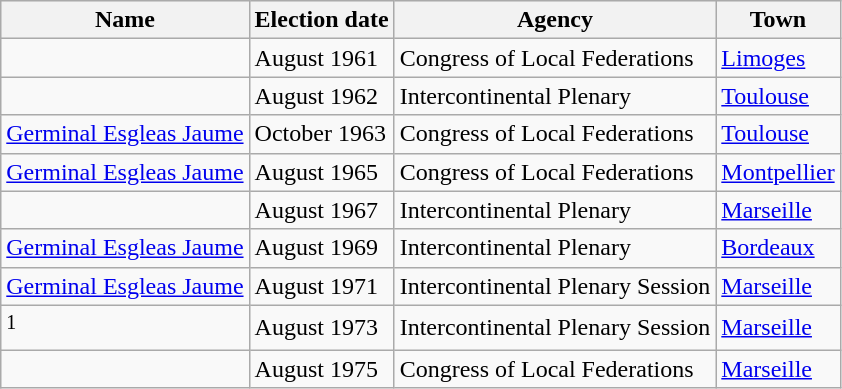<table class = "wikitable">
<tr style = "background: #eee;">
<th>Name</th>
<th>Election date</th>
<th>Agency</th>
<th>Town</th>
</tr>
<tr>
<td></td>
<td>August 1961</td>
<td>Congress of Local Federations</td>
<td><a href='#'>Limoges</a></td>
</tr>
<tr>
<td></td>
<td>August 1962</td>
<td>Intercontinental Plenary</td>
<td><a href='#'>Toulouse</a></td>
</tr>
<tr>
<td><a href='#'>Germinal Esgleas Jaume</a></td>
<td>October 1963</td>
<td>Congress of Local Federations</td>
<td><a href='#'>Toulouse</a></td>
</tr>
<tr>
<td><a href='#'>Germinal Esgleas Jaume</a></td>
<td>August 1965</td>
<td>Congress of Local Federations</td>
<td><a href='#'>Montpellier</a></td>
</tr>
<tr>
<td></td>
<td>August 1967</td>
<td>Intercontinental Plenary</td>
<td><a href='#'>Marseille</a></td>
</tr>
<tr>
<td><a href='#'>Germinal Esgleas Jaume</a></td>
<td>August 1969</td>
<td>Intercontinental Plenary</td>
<td><a href='#'>Bordeaux</a></td>
</tr>
<tr>
<td><a href='#'>Germinal Esgleas Jaume</a></td>
<td>August 1971</td>
<td>Intercontinental Plenary Session</td>
<td><a href='#'>Marseille</a></td>
</tr>
<tr>
<td> <sup> 1 </sup></td>
<td>August 1973</td>
<td>Intercontinental Plenary Session</td>
<td><a href='#'>Marseille</a></td>
</tr>
<tr>
<td></td>
<td>August 1975</td>
<td>Congress of Local Federations</td>
<td><a href='#'>Marseille</a></td>
</tr>
</table>
